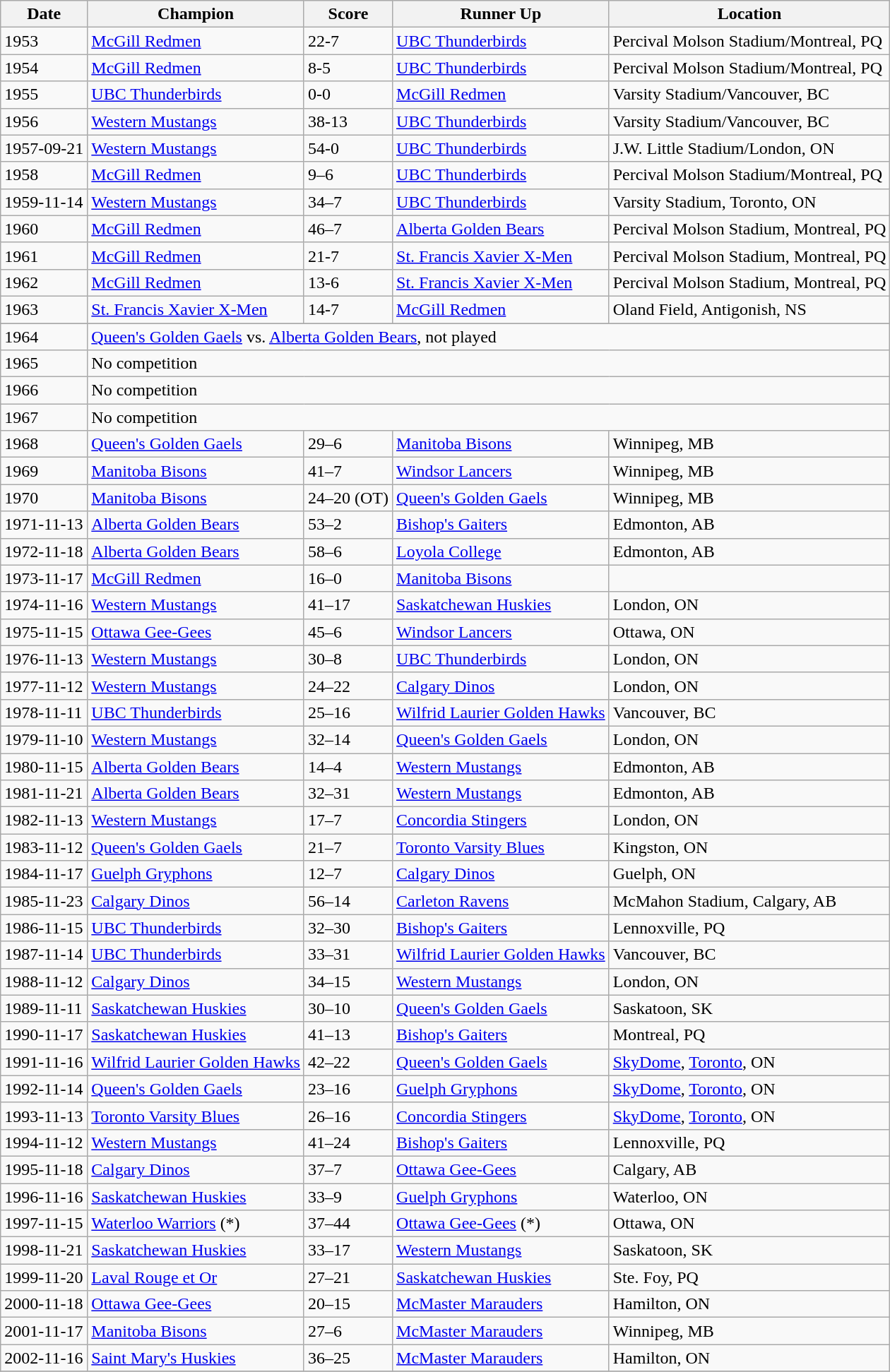<table class="wikitable">
<tr>
<th>Date</th>
<th>Champion</th>
<th>Score</th>
<th>Runner Up</th>
<th>Location</th>
</tr>
<tr>
<td>1953</td>
<td><a href='#'>McGill Redmen</a></td>
<td>22-7</td>
<td><a href='#'>UBC Thunderbirds</a></td>
<td>Percival Molson Stadium/Montreal, PQ</td>
</tr>
<tr>
<td>1954</td>
<td><a href='#'>McGill Redmen</a></td>
<td>8-5</td>
<td><a href='#'>UBC Thunderbirds</a></td>
<td>Percival Molson Stadium/Montreal, PQ</td>
</tr>
<tr>
<td>1955</td>
<td><a href='#'>UBC Thunderbirds</a></td>
<td>0-0</td>
<td><a href='#'>McGill Redmen</a></td>
<td>Varsity Stadium/Vancouver, BC</td>
</tr>
<tr>
<td>1956</td>
<td><a href='#'>Western Mustangs</a></td>
<td>38-13</td>
<td><a href='#'>UBC Thunderbirds</a></td>
<td>Varsity Stadium/Vancouver, BC</td>
</tr>
<tr>
<td>1957-09-21</td>
<td><a href='#'>Western Mustangs</a></td>
<td>54-0</td>
<td><a href='#'>UBC Thunderbirds</a></td>
<td>J.W. Little Stadium/London, ON</td>
</tr>
<tr>
<td>1958</td>
<td><a href='#'>McGill Redmen</a></td>
<td>9–6</td>
<td><a href='#'>UBC Thunderbirds</a></td>
<td>Percival Molson Stadium/Montreal, PQ</td>
</tr>
<tr>
<td>1959-11-14</td>
<td><a href='#'>Western Mustangs</a></td>
<td>34–7</td>
<td><a href='#'>UBC Thunderbirds</a></td>
<td>Varsity Stadium, Toronto, ON</td>
</tr>
<tr>
<td>1960</td>
<td><a href='#'>McGill Redmen</a></td>
<td>46–7</td>
<td><a href='#'>Alberta Golden Bears</a></td>
<td>Percival Molson Stadium, Montreal, PQ</td>
</tr>
<tr>
<td>1961</td>
<td><a href='#'>McGill Redmen</a></td>
<td>21-7</td>
<td><a href='#'>St. Francis Xavier X-Men</a></td>
<td>Percival Molson Stadium, Montreal, PQ</td>
</tr>
<tr>
<td>1962</td>
<td><a href='#'>McGill Redmen</a></td>
<td>13-6</td>
<td><a href='#'>St. Francis Xavier X-Men</a></td>
<td>Percival Molson Stadium, Montreal, PQ</td>
</tr>
<tr>
<td>1963</td>
<td><a href='#'>St. Francis Xavier X-Men</a></td>
<td>14-7</td>
<td><a href='#'>McGill Redmen</a></td>
<td>Oland Field, Antigonish, NS</td>
</tr>
<tr>
</tr>
<tr>
<td>1964</td>
<td colspan=4><a href='#'>Queen's Golden Gaels</a> vs. <a href='#'>Alberta Golden Bears</a>, not played</td>
</tr>
<tr>
<td>1965</td>
<td colspan=4>No competition</td>
</tr>
<tr>
<td>1966</td>
<td colspan=4>No competition</td>
</tr>
<tr>
<td>1967</td>
<td colspan=4>No competition</td>
</tr>
<tr>
<td>1968</td>
<td><a href='#'>Queen's Golden Gaels</a></td>
<td>29–6</td>
<td><a href='#'>Manitoba Bisons</a></td>
<td>Winnipeg, MB</td>
</tr>
<tr>
<td>1969</td>
<td><a href='#'>Manitoba Bisons</a></td>
<td>41–7</td>
<td><a href='#'>Windsor Lancers</a></td>
<td>Winnipeg, MB</td>
</tr>
<tr>
<td>1970</td>
<td><a href='#'>Manitoba Bisons</a></td>
<td>24–20 (OT)</td>
<td><a href='#'>Queen's Golden Gaels</a></td>
<td>Winnipeg, MB</td>
</tr>
<tr>
<td>1971-11-13</td>
<td><a href='#'>Alberta Golden Bears</a></td>
<td>53–2</td>
<td><a href='#'>Bishop's Gaiters</a></td>
<td>Edmonton, AB</td>
</tr>
<tr>
<td>1972-11-18</td>
<td><a href='#'>Alberta Golden Bears</a></td>
<td>58–6</td>
<td><a href='#'>Loyola College</a></td>
<td>Edmonton, AB</td>
</tr>
<tr>
<td>1973-11-17</td>
<td><a href='#'>McGill Redmen</a></td>
<td>16–0</td>
<td><a href='#'>Manitoba Bisons</a></td>
</tr>
<tr>
<td>1974-11-16</td>
<td><a href='#'>Western Mustangs</a></td>
<td>41–17</td>
<td><a href='#'>Saskatchewan Huskies</a></td>
<td>London, ON</td>
</tr>
<tr>
<td>1975-11-15</td>
<td><a href='#'>Ottawa Gee-Gees</a></td>
<td>45–6</td>
<td><a href='#'>Windsor Lancers</a></td>
<td>Ottawa, ON</td>
</tr>
<tr>
<td>1976-11-13</td>
<td><a href='#'>Western Mustangs</a></td>
<td>30–8</td>
<td><a href='#'>UBC Thunderbirds</a></td>
<td>London, ON</td>
</tr>
<tr>
<td>1977-11-12</td>
<td><a href='#'>Western Mustangs</a></td>
<td>24–22</td>
<td><a href='#'>Calgary Dinos</a></td>
<td>London, ON</td>
</tr>
<tr>
<td>1978-11-11</td>
<td><a href='#'>UBC Thunderbirds</a></td>
<td>25–16</td>
<td><a href='#'>Wilfrid Laurier Golden Hawks</a></td>
<td>Vancouver, BC</td>
</tr>
<tr>
<td>1979-11-10</td>
<td><a href='#'>Western Mustangs</a></td>
<td>32–14</td>
<td><a href='#'>Queen's Golden Gaels</a></td>
<td>London, ON</td>
</tr>
<tr>
<td>1980-11-15</td>
<td><a href='#'>Alberta Golden Bears</a></td>
<td>14–4</td>
<td><a href='#'>Western Mustangs</a></td>
<td>Edmonton, AB</td>
</tr>
<tr>
<td>1981-11-21</td>
<td><a href='#'>Alberta Golden Bears</a></td>
<td>32–31</td>
<td><a href='#'>Western Mustangs</a></td>
<td>Edmonton, AB</td>
</tr>
<tr>
<td>1982-11-13</td>
<td><a href='#'>Western Mustangs</a></td>
<td>17–7</td>
<td><a href='#'>Concordia Stingers</a></td>
<td>London, ON</td>
</tr>
<tr>
<td>1983-11-12</td>
<td><a href='#'>Queen's Golden Gaels</a></td>
<td>21–7</td>
<td><a href='#'>Toronto Varsity Blues</a></td>
<td>Kingston, ON</td>
</tr>
<tr>
<td>1984-11-17</td>
<td><a href='#'>Guelph Gryphons</a></td>
<td>12–7</td>
<td><a href='#'>Calgary Dinos</a></td>
<td>Guelph, ON</td>
</tr>
<tr>
<td>1985-11-23</td>
<td><a href='#'>Calgary Dinos</a></td>
<td>56–14</td>
<td><a href='#'>Carleton Ravens</a></td>
<td>McMahon Stadium, Calgary, AB</td>
</tr>
<tr>
<td>1986-11-15</td>
<td><a href='#'>UBC Thunderbirds</a></td>
<td>32–30</td>
<td><a href='#'>Bishop's Gaiters</a></td>
<td>Lennoxville, PQ</td>
</tr>
<tr>
<td>1987-11-14</td>
<td><a href='#'>UBC Thunderbirds</a></td>
<td>33–31</td>
<td><a href='#'>Wilfrid Laurier Golden Hawks</a></td>
<td>Vancouver, BC</td>
</tr>
<tr>
<td>1988-11-12</td>
<td><a href='#'>Calgary Dinos</a></td>
<td>34–15</td>
<td><a href='#'>Western Mustangs</a></td>
<td>London, ON</td>
</tr>
<tr>
<td>1989-11-11</td>
<td><a href='#'>Saskatchewan Huskies</a></td>
<td>30–10</td>
<td><a href='#'>Queen's Golden Gaels</a></td>
<td>Saskatoon, SK</td>
</tr>
<tr>
<td>1990-11-17</td>
<td><a href='#'>Saskatchewan Huskies</a></td>
<td>41–13</td>
<td><a href='#'>Bishop's Gaiters</a></td>
<td>Montreal, PQ</td>
</tr>
<tr>
<td>1991-11-16</td>
<td><a href='#'>Wilfrid Laurier Golden Hawks</a></td>
<td>42–22</td>
<td><a href='#'>Queen's Golden Gaels</a></td>
<td><a href='#'>SkyDome</a>, <a href='#'>Toronto</a>, ON</td>
</tr>
<tr>
<td>1992-11-14</td>
<td><a href='#'>Queen's Golden Gaels</a></td>
<td>23–16</td>
<td><a href='#'>Guelph Gryphons</a></td>
<td><a href='#'>SkyDome</a>, <a href='#'>Toronto</a>, ON</td>
</tr>
<tr>
<td>1993-11-13</td>
<td><a href='#'>Toronto Varsity Blues</a></td>
<td>26–16</td>
<td><a href='#'>Concordia Stingers</a></td>
<td><a href='#'>SkyDome</a>, <a href='#'>Toronto</a>, ON</td>
</tr>
<tr>
<td>1994-11-12</td>
<td><a href='#'>Western Mustangs</a></td>
<td>41–24</td>
<td><a href='#'>Bishop's Gaiters</a></td>
<td>Lennoxville, PQ</td>
</tr>
<tr>
<td>1995-11-18</td>
<td><a href='#'>Calgary Dinos</a></td>
<td>37–7</td>
<td><a href='#'>Ottawa Gee-Gees</a></td>
<td>Calgary, AB</td>
</tr>
<tr>
<td>1996-11-16</td>
<td><a href='#'>Saskatchewan Huskies</a></td>
<td>33–9</td>
<td><a href='#'>Guelph Gryphons</a></td>
<td>Waterloo, ON</td>
</tr>
<tr>
<td>1997-11-15</td>
<td><a href='#'>Waterloo Warriors</a> (*)</td>
<td>37–44</td>
<td><a href='#'>Ottawa Gee-Gees</a> (*)</td>
<td>Ottawa, ON</td>
</tr>
<tr>
<td>1998-11-21</td>
<td><a href='#'>Saskatchewan Huskies</a></td>
<td>33–17</td>
<td><a href='#'>Western Mustangs</a></td>
<td>Saskatoon, SK</td>
</tr>
<tr>
<td>1999-11-20</td>
<td><a href='#'>Laval Rouge et Or</a></td>
<td>27–21</td>
<td><a href='#'>Saskatchewan Huskies</a></td>
<td>Ste. Foy, PQ</td>
</tr>
<tr>
<td>2000-11-18</td>
<td><a href='#'>Ottawa Gee-Gees</a></td>
<td>20–15</td>
<td><a href='#'>McMaster Marauders</a></td>
<td>Hamilton, ON</td>
</tr>
<tr>
<td>2001-11-17</td>
<td><a href='#'>Manitoba Bisons</a></td>
<td>27–6</td>
<td><a href='#'>McMaster Marauders</a></td>
<td>Winnipeg, MB</td>
</tr>
<tr>
<td>2002-11-16</td>
<td><a href='#'>Saint Mary's Huskies</a></td>
<td>36–25</td>
<td><a href='#'>McMaster Marauders</a></td>
<td>Hamilton, ON</td>
</tr>
<tr>
</tr>
</table>
